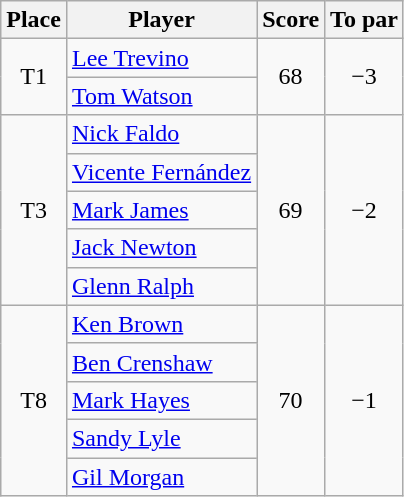<table class="wikitable">
<tr>
<th>Place</th>
<th>Player</th>
<th>Score</th>
<th>To par</th>
</tr>
<tr>
<td rowspan="2" align=center>T1</td>
<td> <a href='#'>Lee Trevino</a></td>
<td rowspan="2" align=center>68</td>
<td rowspan="2" align=center>−3</td>
</tr>
<tr>
<td> <a href='#'>Tom Watson</a></td>
</tr>
<tr>
<td rowspan="5" align=center>T3</td>
<td> <a href='#'>Nick Faldo</a></td>
<td rowspan="5" align=center>69</td>
<td rowspan="5" align=center>−2</td>
</tr>
<tr>
<td> <a href='#'>Vicente Fernández</a></td>
</tr>
<tr>
<td> <a href='#'>Mark James</a></td>
</tr>
<tr>
<td> <a href='#'>Jack Newton</a></td>
</tr>
<tr>
<td> <a href='#'>Glenn Ralph</a></td>
</tr>
<tr>
<td rowspan="5" align=center>T8</td>
<td> <a href='#'>Ken Brown</a></td>
<td rowspan="5" align=center>70</td>
<td rowspan="5" align=center>−1</td>
</tr>
<tr>
<td> <a href='#'>Ben Crenshaw</a></td>
</tr>
<tr>
<td> <a href='#'>Mark Hayes</a></td>
</tr>
<tr>
<td> <a href='#'>Sandy Lyle</a></td>
</tr>
<tr>
<td> <a href='#'>Gil Morgan</a></td>
</tr>
</table>
